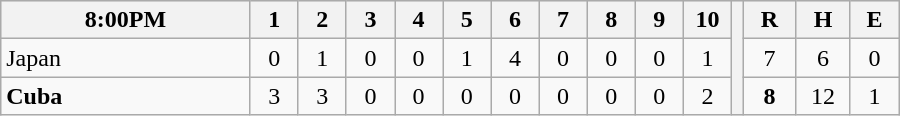<table border=1 cellspacing=0 width=600 style="margin-left:3em;" class="wikitable">
<tr style="text-align:center; background-color:#e6e6e6;">
<th align=left width=28%>8:00PM</th>
<th width=5.4%%>1</th>
<th width=5.4%%>2</th>
<th width=5.4%%>3</th>
<th width=5.4%%>4</th>
<th width=5.4%%>5</th>
<th width=5.4%%>6</th>
<th width=5.4%%>7</th>
<th width=5.4%%>8</th>
<th width=5.4%%>9</th>
<th width=5.4%>10</th>
<th rowspan="3" width=0.5%></th>
<th width=6%>R</th>
<th width=6%>H</th>
<th width=6%>E</th>
</tr>
<tr style="text-align:center;">
<td align=left> Japan</td>
<td>0</td>
<td>1</td>
<td>0</td>
<td>0</td>
<td>1</td>
<td>4</td>
<td>0</td>
<td>0</td>
<td>0</td>
<td>1</td>
<td>7</td>
<td>6</td>
<td>0</td>
</tr>
<tr style="text-align:center;">
<td align=left> <strong>Cuba</strong></td>
<td>3</td>
<td>3</td>
<td>0</td>
<td>0</td>
<td>0</td>
<td>0</td>
<td>0</td>
<td>0</td>
<td>0</td>
<td>2</td>
<td><strong>8</strong></td>
<td>12</td>
<td>1</td>
</tr>
</table>
